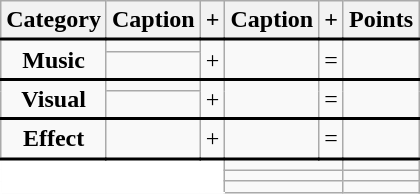<table class="wikitable" style="text-align: center;">
<tr>
<th>Category</th>
<th>Caption</th>
<th>+</th>
<th>Caption</th>
<th>+</th>
<th>Points</th>
</tr>
<tr style="border-top:2px solid; height:0px">
<td rowspan="2"><strong>Music</strong></td>
<td></td>
<td rowspan="2">+</td>
<td rowspan="2"></td>
<td rowspan="2">=</td>
<td rowspan="2"><strong></strong></td>
</tr>
<tr>
<td></td>
</tr>
<tr style="border-top:2px solid; height:0px">
<td rowspan="2"><strong>Visual</strong></td>
<td></td>
<td rowspan="2">+</td>
<td rowspan="2"></td>
<td rowspan="2">=</td>
<td rowspan="2"><strong></strong></td>
</tr>
<tr>
<td></td>
</tr>
<tr style="border-top:2px solid; height:0px">
<td><strong>Effect</strong></td>
<td></td>
<td>+</td>
<td></td>
<td>=</td>
<td><strong></strong></td>
</tr>
<tr style="border-top:2px solid; height:0px">
<td colspan="3" rowspan="3" style="background: white; border-left: 1px solid white; border-bottom: 1px solid white;"></td>
<td colspan="2"></td>
<td></td>
</tr>
<tr>
<td colspan="2"></td>
<td></td>
</tr>
<tr>
<td colspan="2"><strong></strong></td>
<td><strong></strong></td>
</tr>
</table>
